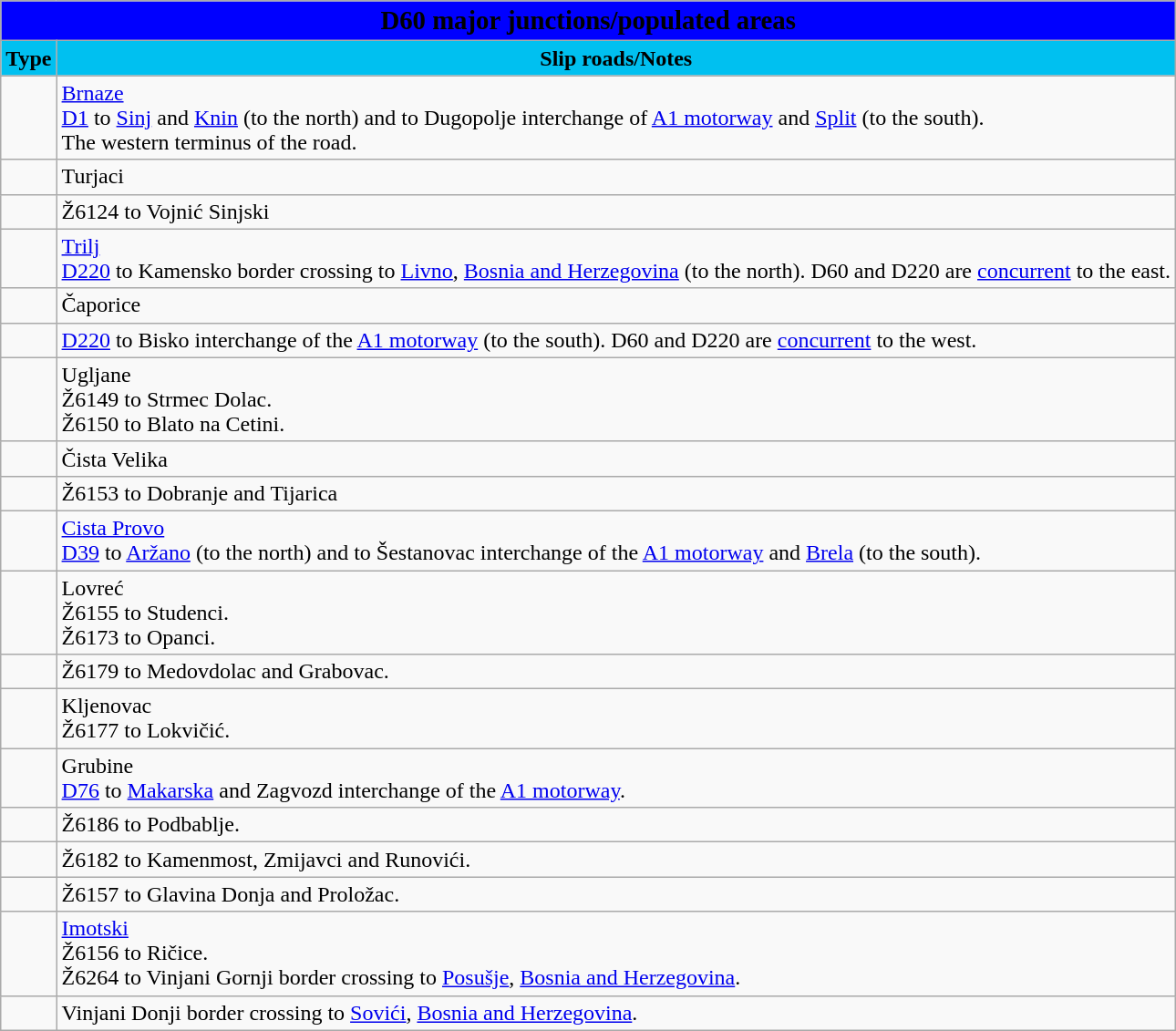<table class="wikitable">
<tr>
<td colspan=2 bgcolor=blue align=center style=margin-top:15><span><big><strong>D60 major junctions/populated areas</strong></big></span></td>
</tr>
<tr>
<td align=center bgcolor=00c0f0><strong>Type</strong></td>
<td align=center bgcolor=00c0f0><strong>Slip roads/Notes</strong></td>
</tr>
<tr>
<td></td>
<td><a href='#'>Brnaze</a><br> <a href='#'>D1</a> to <a href='#'>Sinj</a> and <a href='#'>Knin</a> (to the north) and to Dugopolje interchange of <a href='#'>A1 motorway</a> and <a href='#'>Split</a> (to the south).<br>The western terminus of the road.</td>
</tr>
<tr>
<td></td>
<td>Turjaci</td>
</tr>
<tr>
<td></td>
<td>Ž6124 to Vojnić Sinjski</td>
</tr>
<tr>
<td></td>
<td><a href='#'>Trilj</a><br> <a href='#'>D220</a> to Kamensko border crossing to <a href='#'>Livno</a>, <a href='#'>Bosnia and Herzegovina</a> (to the north). D60 and D220 are <a href='#'>concurrent</a> to the east.</td>
</tr>
<tr>
<td></td>
<td>Čaporice</td>
</tr>
<tr>
<td></td>
<td> <a href='#'>D220</a> to Bisko interchange of the <a href='#'>A1 motorway</a> (to the south). D60 and D220 are <a href='#'>concurrent</a> to the west.</td>
</tr>
<tr>
<td></td>
<td>Ugljane<br>Ž6149 to Strmec Dolac.<br>Ž6150 to Blato na Cetini.</td>
</tr>
<tr>
<td></td>
<td>Čista Velika</td>
</tr>
<tr>
<td></td>
<td>Ž6153 to Dobranje and Tijarica</td>
</tr>
<tr>
<td></td>
<td><a href='#'>Cista Provo</a><br> <a href='#'>D39</a> to <a href='#'>Aržano</a> (to the north) and to Šestanovac interchange of the <a href='#'>A1 motorway</a> and <a href='#'>Brela</a> (to the south).</td>
</tr>
<tr>
<td></td>
<td>Lovreć<br>Ž6155 to Studenci.<br>Ž6173 to Opanci.</td>
</tr>
<tr>
<td></td>
<td>Ž6179 to Medovdolac and Grabovac.</td>
</tr>
<tr>
<td></td>
<td>Kljenovac<br>Ž6177 to Lokvičić.</td>
</tr>
<tr>
<td></td>
<td>Grubine<br><a href='#'>D76</a> to <a href='#'>Makarska</a> and Zagvozd interchange of the <a href='#'>A1 motorway</a>.</td>
</tr>
<tr>
<td></td>
<td>Ž6186 to Podbablje.</td>
</tr>
<tr>
<td></td>
<td>Ž6182 to Kamenmost, Zmijavci and Runovići.</td>
</tr>
<tr>
<td></td>
<td>Ž6157 to Glavina Donja and Proložac.</td>
</tr>
<tr>
<td></td>
<td><a href='#'>Imotski</a><br>Ž6156 to Ričice.<br>Ž6264 to Vinjani Gornji border crossing to <a href='#'>Posušje</a>, <a href='#'>Bosnia and Herzegovina</a>.</td>
</tr>
<tr>
<td></td>
<td>Vinjani Donji border crossing to <a href='#'>Sovići</a>, <a href='#'>Bosnia and Herzegovina</a>.</td>
</tr>
</table>
